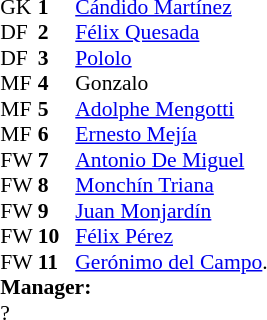<table style="font-size: 90%" cellspacing="0" cellpadding="0" align=center>
<tr>
<td colspan="4"></td>
</tr>
<tr>
<th width=25></th>
<th width=25></th>
</tr>
<tr>
<td>GK</td>
<td><strong>1</strong></td>
<td> <a href='#'>Cándido Martínez</a></td>
</tr>
<tr>
<td>DF</td>
<td><strong>2</strong></td>
<td> <a href='#'>Félix Quesada</a></td>
</tr>
<tr>
<td>DF</td>
<td><strong>3</strong></td>
<td> <a href='#'>Pololo</a></td>
</tr>
<tr>
<td>MF</td>
<td><strong>4</strong></td>
<td> Gonzalo</td>
</tr>
<tr>
<td>MF</td>
<td><strong>5</strong></td>
<td> <a href='#'>Adolphe Mengotti</a></td>
</tr>
<tr>
<td>MF</td>
<td><strong>6</strong></td>
<td> <a href='#'>Ernesto Mejía</a></td>
</tr>
<tr>
<td>FW</td>
<td><strong>7</strong></td>
<td> <a href='#'>Antonio De Miguel</a></td>
</tr>
<tr>
<td>FW</td>
<td><strong>8</strong></td>
<td> <a href='#'>Monchín Triana</a></td>
</tr>
<tr>
<td>FW</td>
<td><strong>9</strong></td>
<td> <a href='#'>Juan Monjardín</a></td>
</tr>
<tr>
<td>FW</td>
<td><strong>10</strong></td>
<td> <a href='#'>Félix Pérez</a></td>
</tr>
<tr>
<td>FW</td>
<td><strong>11</strong></td>
<td> <a href='#'>Gerónimo del Campo</a>.</td>
</tr>
<tr>
<td colspan=3><strong>Manager:</strong></td>
</tr>
<tr>
<td colspan=4>?</td>
</tr>
</table>
